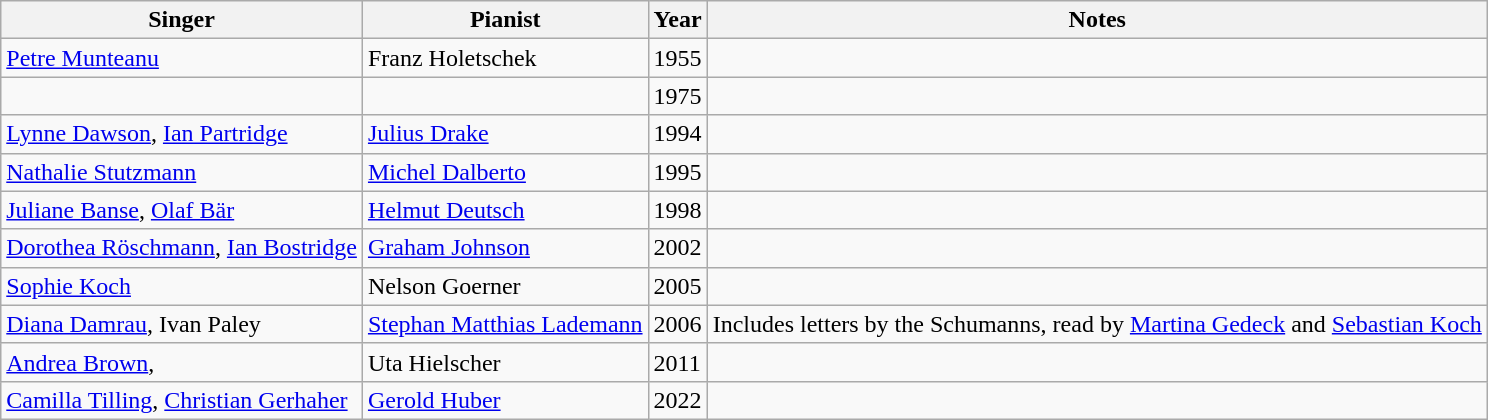<table class="wikitable">
<tr>
<th>Singer</th>
<th>Pianist</th>
<th>Year</th>
<th>Notes</th>
</tr>
<tr>
<td><a href='#'>Petre Munteanu</a></td>
<td>Franz Holetschek</td>
<td>1955</td>
<td></td>
</tr>
<tr>
<td></td>
<td></td>
<td>1975</td>
<td></td>
</tr>
<tr>
<td><a href='#'>Lynne Dawson</a>, <a href='#'>Ian Partridge</a></td>
<td><a href='#'>Julius Drake</a></td>
<td>1994</td>
<td></td>
</tr>
<tr>
<td><a href='#'>Nathalie Stutzmann</a></td>
<td><a href='#'>Michel Dalberto</a></td>
<td>1995</td>
<td></td>
</tr>
<tr>
<td><a href='#'>Juliane Banse</a>, <a href='#'>Olaf Bär</a></td>
<td><a href='#'>Helmut Deutsch</a></td>
<td>1998</td>
<td></td>
</tr>
<tr>
<td><a href='#'>Dorothea Röschmann</a>, <a href='#'>Ian Bostridge</a></td>
<td><a href='#'>Graham Johnson</a></td>
<td>2002</td>
<td></td>
</tr>
<tr>
<td><a href='#'>Sophie Koch</a></td>
<td>Nelson Goerner</td>
<td>2005</td>
<td></td>
</tr>
<tr>
<td><a href='#'>Diana Damrau</a>, Ivan Paley</td>
<td><a href='#'>Stephan Matthias Lademann</a></td>
<td>2006</td>
<td>Includes letters by the Schumanns, read by <a href='#'>Martina Gedeck</a> and <a href='#'>Sebastian Koch</a></td>
</tr>
<tr>
<td><a href='#'>Andrea Brown</a>, </td>
<td>Uta Hielscher</td>
<td>2011</td>
<td></td>
</tr>
<tr>
<td><a href='#'>Camilla Tilling</a>, <a href='#'>Christian Gerhaher</a></td>
<td><a href='#'>Gerold Huber</a></td>
<td>2022</td>
<td></td>
</tr>
</table>
